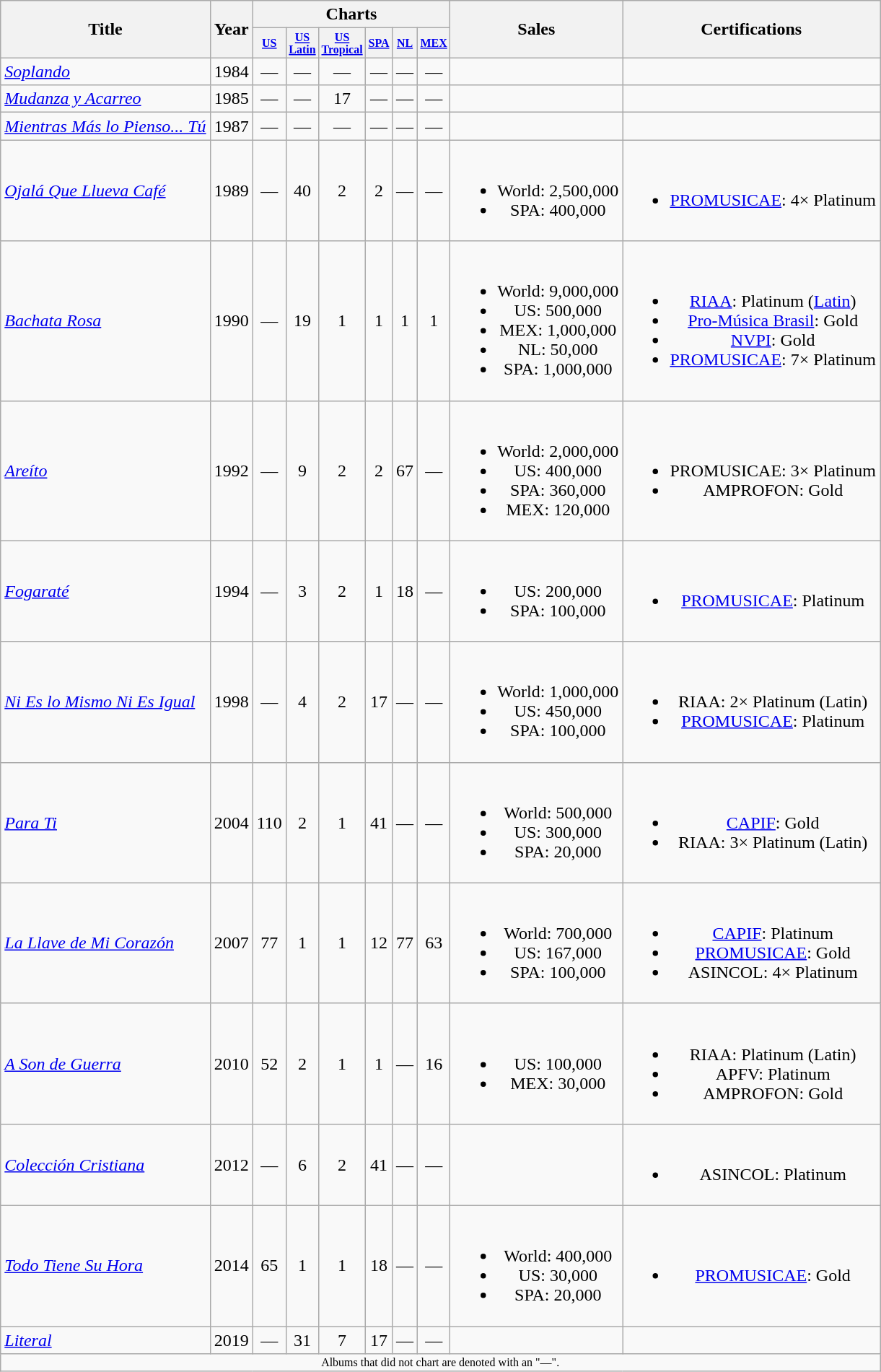<table class="wikitable" style="text-align:center;">
<tr>
<th rowspan="2">Title</th>
<th rowspan="2">Year</th>
<th colspan="6">Charts</th>
<th rowspan="2">Sales</th>
<th rowspan="2">Certifications</th>
</tr>
<tr>
<th style="font-size:8pt"><a href='#'>US</a><br></th>
<th style="font-size:8pt"><a href='#'>US<br>Latin</a><br></th>
<th style="font-size:8pt"><a href='#'>US<br>Tropical</a><br></th>
<th style="font-size:8pt"><a href='#'>SPA</a><br></th>
<th style="font-size:8pt"><a href='#'>NL</a><br></th>
<th style="font-size:8pt"><a href='#'>MEX</a><br></th>
</tr>
<tr>
<td align="left"><em><a href='#'>Soplando</a></em></td>
<td>1984</td>
<td>—</td>
<td>—</td>
<td>—</td>
<td>—</td>
<td>—</td>
<td>—</td>
<td></td>
<td></td>
</tr>
<tr>
<td align="left"><em><a href='#'>Mudanza y Acarreo</a></em></td>
<td>1985</td>
<td>—</td>
<td>—</td>
<td>17</td>
<td>—</td>
<td>—</td>
<td>—</td>
<td></td>
<td></td>
</tr>
<tr>
<td align="left"><em><a href='#'>Mientras Más lo Pienso... Tú</a></em></td>
<td>1987</td>
<td>—</td>
<td>—</td>
<td>—</td>
<td>—</td>
<td>—</td>
<td>—</td>
<td></td>
<td></td>
</tr>
<tr>
<td align="left"><em><a href='#'>Ojalá Que Llueva Café</a></em></td>
<td>1989</td>
<td>—</td>
<td>40</td>
<td>2</td>
<td>2</td>
<td>—</td>
<td>—</td>
<td><br><ul><li>World: 2,500,000</li><li>SPA: 400,000</li></ul></td>
<td><br><ul><li><a href='#'>PROMUSICAE</a>: 4× Platinum</li></ul></td>
</tr>
<tr>
<td align="left"><em><a href='#'>Bachata Rosa</a></em></td>
<td>1990</td>
<td>—</td>
<td>19</td>
<td>1</td>
<td>1</td>
<td>1</td>
<td>1</td>
<td><br><ul><li>World: 9,000,000</li><li>US: 500,000</li><li>MEX: 1,000,000</li><li>NL: 50,000</li><li>SPA: 1,000,000</li></ul></td>
<td><br><ul><li><a href='#'>RIAA</a>: Platinum (<a href='#'>Latin</a>)</li><li><a href='#'>Pro-Música Brasil</a>: Gold</li><li><a href='#'>NVPI</a>: Gold</li><li><a href='#'>PROMUSICAE</a>: 7× Platinum</li></ul></td>
</tr>
<tr>
<td align="left"><em><a href='#'>Areíto</a></em></td>
<td>1992</td>
<td>—</td>
<td>9</td>
<td>2</td>
<td>2</td>
<td>67</td>
<td>—</td>
<td><br><ul><li>World: 2,000,000</li><li>US: 400,000</li><li>SPA: 360,000</li><li>MEX: 120,000</li></ul></td>
<td><br><ul><li>PROMUSICAE: 3× Platinum</li><li>AMPROFON: Gold</li></ul></td>
</tr>
<tr>
<td align="left"><em><a href='#'>Fogaraté</a></em></td>
<td>1994</td>
<td>—</td>
<td>3</td>
<td>2</td>
<td>1</td>
<td>18</td>
<td>—</td>
<td><br><ul><li>US: 200,000</li><li>SPA: 100,000</li></ul></td>
<td><br><ul><li><a href='#'>PROMUSICAE</a>: Platinum</li></ul></td>
</tr>
<tr>
<td align="left"><em><a href='#'>Ni Es lo Mismo Ni Es Igual</a></em></td>
<td>1998</td>
<td>—</td>
<td>4</td>
<td>2</td>
<td>17</td>
<td>—</td>
<td>—</td>
<td><br><ul><li>World: 1,000,000</li><li>US: 450,000</li><li>SPA: 100,000</li></ul></td>
<td><br><ul><li>RIAA: 2× Platinum (Latin)</li><li><a href='#'>PROMUSICAE</a>: Platinum</li></ul></td>
</tr>
<tr>
<td align="left"><em><a href='#'>Para Ti</a></em></td>
<td>2004</td>
<td>110</td>
<td>2</td>
<td>1</td>
<td>41</td>
<td>—</td>
<td>—</td>
<td><br><ul><li>World: 500,000</li><li>US: 300,000</li><li>SPA: 20,000</li></ul></td>
<td><br><ul><li><a href='#'>CAPIF</a>: Gold</li><li>RIAA: 3× Platinum (Latin)</li></ul></td>
</tr>
<tr>
<td align="left"><em><a href='#'>La Llave de Mi Corazón</a></em></td>
<td>2007</td>
<td>77</td>
<td>1</td>
<td>1</td>
<td>12</td>
<td>77</td>
<td>63</td>
<td><br><ul><li>World: 700,000</li><li>US: 167,000</li><li>SPA: 100,000</li></ul></td>
<td><br><ul><li><a href='#'>CAPIF</a>: Platinum</li><li><a href='#'>PROMUSICAE</a>: Gold</li><li>ASINCOL: 4× Platinum</li></ul></td>
</tr>
<tr>
<td align="left"><em><a href='#'>A Son de Guerra</a></em></td>
<td>2010</td>
<td>52</td>
<td>2</td>
<td>1</td>
<td>1</td>
<td>—</td>
<td>16</td>
<td><br><ul><li>US: 100,000</li><li>MEX: 30,000</li></ul></td>
<td><br><ul><li>RIAA: Platinum (Latin)</li><li>APFV: Platinum</li><li>AMPROFON: Gold</li></ul></td>
</tr>
<tr>
<td align="left"><em><a href='#'>Colección Cristiana</a></em></td>
<td>2012</td>
<td>—</td>
<td>6</td>
<td>2</td>
<td>41</td>
<td>—</td>
<td>—</td>
<td></td>
<td><br><ul><li>ASINCOL: Platinum</li></ul></td>
</tr>
<tr>
<td align="left"><em><a href='#'>Todo Tiene Su Hora</a></em></td>
<td>2014</td>
<td>65</td>
<td>1</td>
<td>1</td>
<td>18</td>
<td>—</td>
<td>—</td>
<td><br><ul><li>World: 400,000</li><li>US: 30,000</li><li>SPA: 20,000</li></ul></td>
<td><br><ul><li><a href='#'>PROMUSICAE</a>: Gold</li></ul></td>
</tr>
<tr>
<td align="left"><em><a href='#'>Literal</a></em></td>
<td>2019</td>
<td>—</td>
<td>31</td>
<td>7</td>
<td>17<br></td>
<td>—</td>
<td>—</td>
<td></td>
<td></td>
</tr>
<tr>
<td colspan="10" style="font-size:8pt">Albums that did not chart are denoted with an "—".</td>
</tr>
</table>
